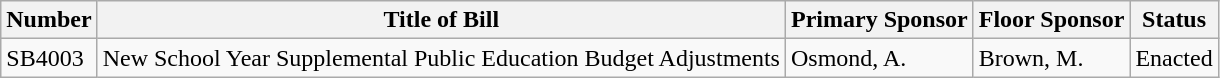<table class="wikitable">
<tr>
<th>Number</th>
<th>Title of Bill</th>
<th>Primary Sponsor</th>
<th>Floor Sponsor</th>
<th>Status</th>
</tr>
<tr>
<td>SB4003</td>
<td>New School Year Supplemental Public Education Budget Adjustments</td>
<td>Osmond, A.</td>
<td>Brown, M.</td>
<td>Enacted</td>
</tr>
</table>
